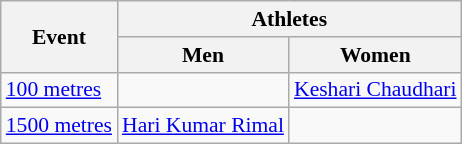<table class=wikitable style="font-size:90%">
<tr>
<th rowspan=2>Event</th>
<th colspan=2>Athletes</th>
</tr>
<tr>
<th>Men</th>
<th>Women</th>
</tr>
<tr>
<td><a href='#'>100 metres</a></td>
<td></td>
<td><a href='#'>Keshari Chaudhari</a></td>
</tr>
<tr>
<td><a href='#'>1500 metres</a></td>
<td><a href='#'>Hari Kumar Rimal</a></td>
<td></td>
</tr>
</table>
